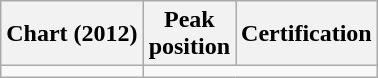<table class="wikitable">
<tr>
<th>Chart (2012)</th>
<th align="center">Peak<br>position</th>
<th align="center">Certification</th>
</tr>
<tr>
<td></td>
</tr>
</table>
